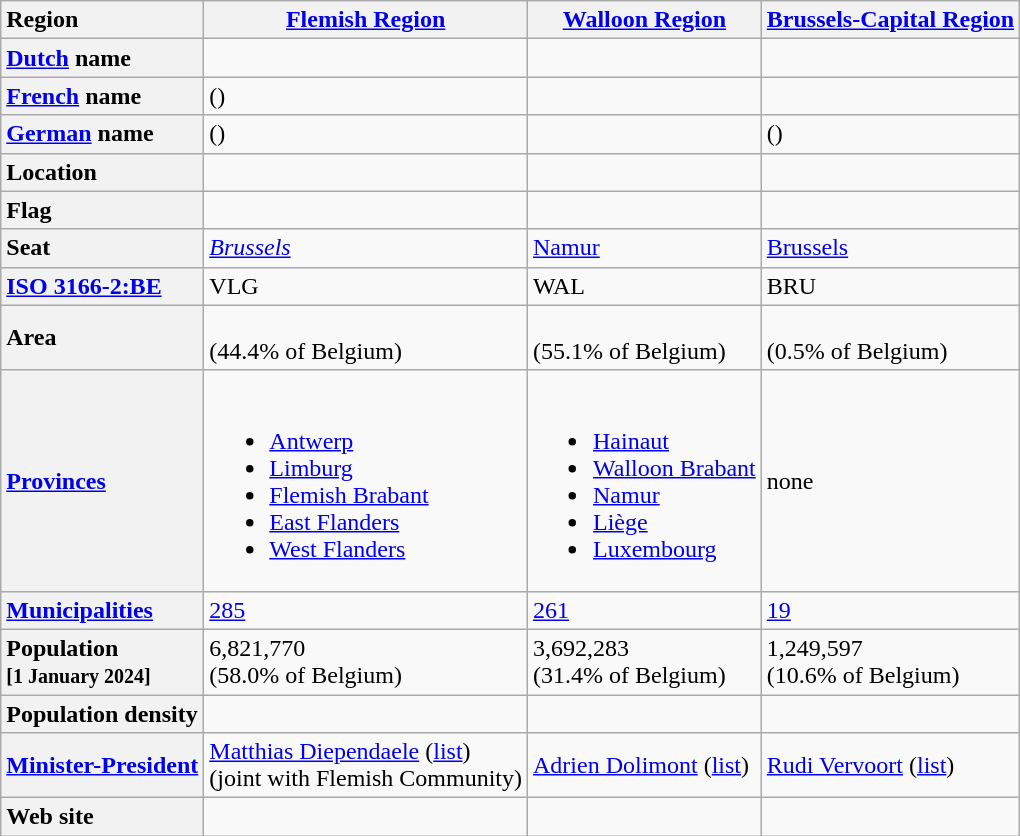<table class="wikitable">
<tr>
<th style="text-align: left;">Region</th>
<th><a href='#'>Flemish Region</a></th>
<th><a href='#'>Walloon Region</a></th>
<th><a href='#'>Brussels-Capital Region</a></th>
</tr>
<tr>
<th style="text-align: left;"><a href='#'>Dutch</a> name</th>
<td></td>
<td></td>
<td></td>
</tr>
<tr>
<th style="text-align: left;"><a href='#'>French</a> name</th>
<td>()</td>
<td><strong></strong></td>
<td><strong></strong></td>
</tr>
<tr>
<th style="text-align: left;"><a href='#'>German</a> name</th>
<td>()</td>
<td><strong></strong></td>
<td>()</td>
</tr>
<tr>
<th style="text-align: left;">Location</th>
<td></td>
<td></td>
<td></td>
</tr>
<tr>
<th style="text-align: left;">Flag</th>
<td></td>
<td></td>
<td></td>
</tr>
<tr>
<th style="text-align: left;">Seat</th>
<td><em><a href='#'>Brussels</a></em></td>
<td><a href='#'>Namur</a></td>
<td><a href='#'>Brussels</a></td>
</tr>
<tr>
<th style="text-align: left;"><a href='#'>ISO 3166-2:BE</a></th>
<td>VLG</td>
<td>WAL</td>
<td>BRU</td>
</tr>
<tr>
<th style="text-align: left;">Area</th>
<td><br>(44.4% of Belgium)</td>
<td><br>(55.1% of Belgium)</td>
<td><br>(0.5% of Belgium)</td>
</tr>
<tr>
<th style="text-align: left;"><a href='#'>Provinces</a></th>
<td><br><ul><li><a href='#'>Antwerp</a></li><li><a href='#'>Limburg</a></li><li><a href='#'>Flemish Brabant</a></li><li><a href='#'>East Flanders</a></li><li><a href='#'>West Flanders</a></li></ul></td>
<td><br><ul><li><a href='#'>Hainaut</a></li><li><a href='#'>Walloon Brabant</a></li><li><a href='#'>Namur</a></li><li><a href='#'>Liège</a></li><li><a href='#'>Luxembourg</a></li></ul></td>
<td>none</td>
</tr>
<tr>
<th style="text-align: left;"><a href='#'>Municipalities</a></th>
<td><a href='#'>285</a></td>
<td><a href='#'>261</a></td>
<td><a href='#'>19</a></td>
</tr>
<tr>
<th style="text-align: left;">Population<br><small>[1 January 2024]</small></th>
<td>6,821,770<br>(58.0% of Belgium) </td>
<td>3,692,283<br>(31.4% of Belgium) </td>
<td>1,249,597<br>(10.6% of Belgium) </td>
</tr>
<tr>
<th style="text-align: left;">Population density</th>
<td></td>
<td></td>
<td></td>
</tr>
<tr>
<th style="text-align: left;"><a href='#'>Minister-President</a></th>
<td><a href='#'>Matthias Diependaele</a> (<a href='#'>list</a>)<br>(joint with Flemish Community)</td>
<td><a href='#'>Adrien Dolimont</a> (<a href='#'>list</a>)</td>
<td><a href='#'>Rudi Vervoort</a> (<a href='#'>list</a>)</td>
</tr>
<tr>
<th style="text-align: left;">Web site</th>
<td></td>
<td></td>
<td></td>
</tr>
</table>
